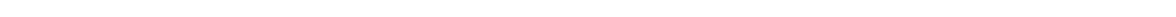<table style="width:88%; text-align:center;">
<tr style="color:white;">
<td style="background:"><strong>6</strong></td>
<td style="background:"><strong>13</strong></td>
<td style="background:"><strong>13</strong></td>
</tr>
</table>
